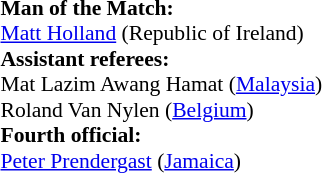<table width=100% style="font-size: 90%">
<tr>
<td><br><strong>Man of the Match:</strong>
<br><a href='#'>Matt Holland</a> (Republic of Ireland)<br><strong>Assistant referees:</strong>
<br>Mat Lazim Awang Hamat (<a href='#'>Malaysia</a>)
<br>Roland Van Nylen (<a href='#'>Belgium</a>)
<br><strong>Fourth official:</strong>
<br><a href='#'>Peter Prendergast</a> (<a href='#'>Jamaica</a>)</td>
</tr>
</table>
